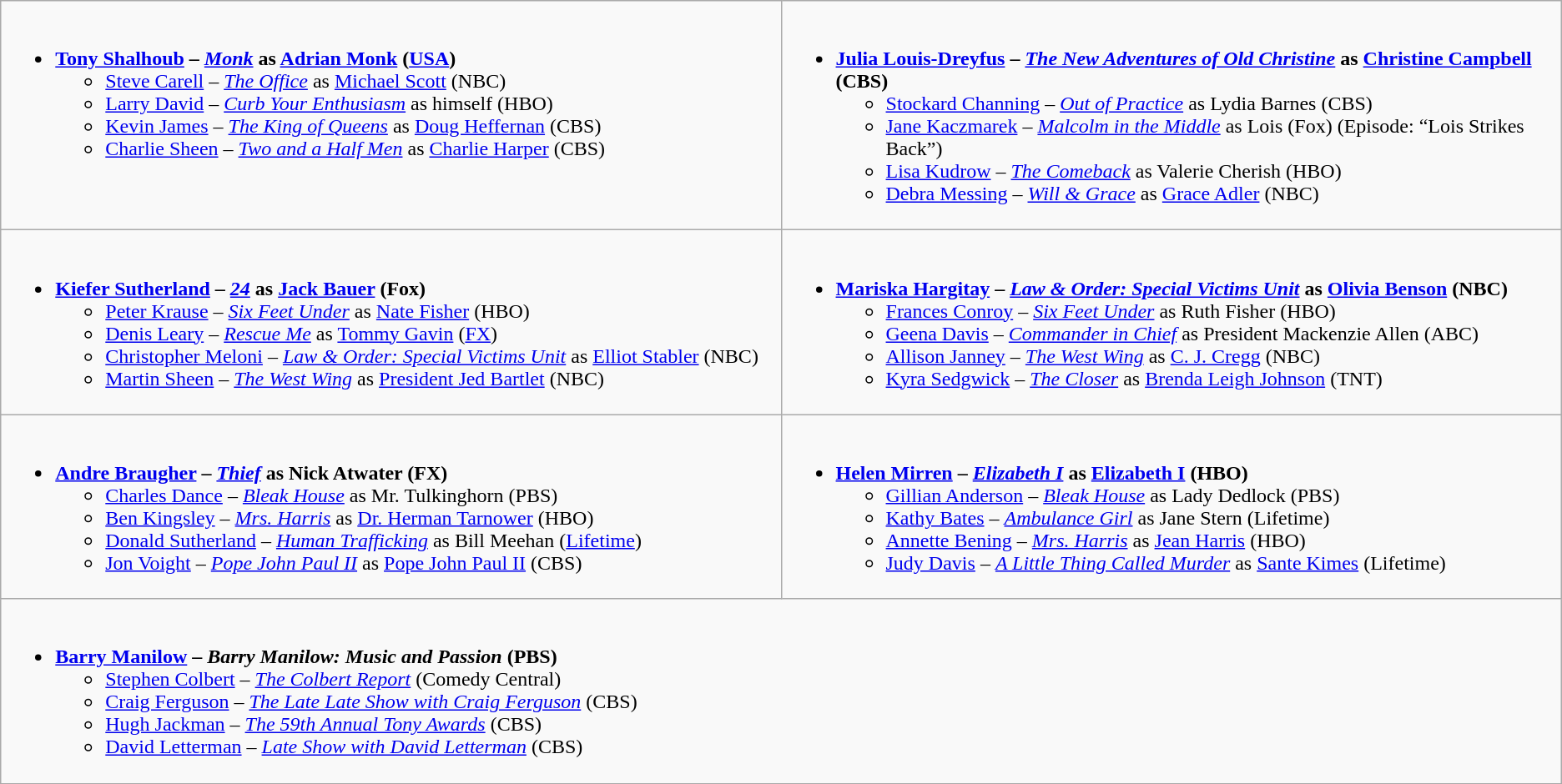<table class="wikitable">
<tr>
<td style="vertical-align:top;" width="50%"><br><ul><li><strong><a href='#'>Tony Shalhoub</a> – <em><a href='#'>Monk</a></em> as <a href='#'>Adrian Monk</a> (<a href='#'>USA</a>)</strong><ul><li><a href='#'>Steve Carell</a> – <em><a href='#'>The Office</a></em> as <a href='#'>Michael Scott</a> (NBC)</li><li><a href='#'>Larry David</a> – <em><a href='#'>Curb Your Enthusiasm</a></em> as himself (HBO)</li><li><a href='#'>Kevin James</a> – <em><a href='#'>The King of Queens</a></em> as <a href='#'>Doug Heffernan</a> (CBS)</li><li><a href='#'>Charlie Sheen</a> – <em><a href='#'>Two and a Half Men</a></em> as <a href='#'>Charlie Harper</a> (CBS)</li></ul></li></ul></td>
<td style="vertical-align:top;" width="50%"><br><ul><li><strong><a href='#'>Julia Louis-Dreyfus</a> – <em><a href='#'>The New Adventures of Old Christine</a></em> as <a href='#'>Christine Campbell</a> (CBS)</strong><ul><li><a href='#'>Stockard Channing</a> – <em><a href='#'>Out of Practice</a></em> as Lydia Barnes (CBS)</li><li><a href='#'>Jane Kaczmarek</a> – <em><a href='#'>Malcolm in the Middle</a></em> as Lois (Fox) (Episode: “Lois Strikes Back”)</li><li><a href='#'>Lisa Kudrow</a> – <em><a href='#'>The Comeback</a></em> as Valerie Cherish (HBO)</li><li><a href='#'>Debra Messing</a> – <em><a href='#'>Will & Grace</a></em> as <a href='#'>Grace Adler</a> (NBC)</li></ul></li></ul></td>
</tr>
<tr>
<td style="vertical-align:top;" width="50%"><br><ul><li><strong><a href='#'>Kiefer Sutherland</a> – <em><a href='#'>24</a></em> as <a href='#'>Jack Bauer</a> (Fox)</strong><ul><li><a href='#'>Peter Krause</a> – <em><a href='#'>Six Feet Under</a></em> as <a href='#'>Nate Fisher</a> (HBO)</li><li><a href='#'>Denis Leary</a> – <em><a href='#'>Rescue Me</a></em> as <a href='#'>Tommy Gavin</a> (<a href='#'>FX</a>)</li><li><a href='#'>Christopher Meloni</a> – <em><a href='#'>Law & Order: Special Victims Unit</a></em> as <a href='#'>Elliot Stabler</a> (NBC)</li><li><a href='#'>Martin Sheen</a> – <em><a href='#'>The West Wing</a></em> as <a href='#'>President Jed Bartlet</a> (NBC)</li></ul></li></ul></td>
<td style="vertical-align:top;" width="50%"><br><ul><li><strong><a href='#'>Mariska Hargitay</a> – <em><a href='#'>Law & Order: Special Victims Unit</a></em> as <a href='#'>Olivia Benson</a> (NBC)</strong><ul><li><a href='#'>Frances Conroy</a> – <em><a href='#'>Six Feet Under</a></em> as Ruth Fisher (HBO)</li><li><a href='#'>Geena Davis</a> – <em><a href='#'>Commander in Chief</a></em> as President Mackenzie Allen (ABC)</li><li><a href='#'>Allison Janney</a> – <em><a href='#'>The West Wing</a></em> as <a href='#'>C. J. Cregg</a> (NBC)</li><li><a href='#'>Kyra Sedgwick</a> – <em><a href='#'>The Closer</a></em> as <a href='#'>Brenda Leigh Johnson</a> (TNT)</li></ul></li></ul></td>
</tr>
<tr>
<td style="vertical-align:top;" width="50%"><br><ul><li><strong><a href='#'>Andre Braugher</a> – <em><a href='#'>Thief</a></em> as Nick Atwater (FX)</strong><ul><li><a href='#'>Charles Dance</a> – <em><a href='#'>Bleak House</a></em> as Mr. Tulkinghorn (PBS)</li><li><a href='#'>Ben Kingsley</a> – <em><a href='#'>Mrs. Harris</a></em> as <a href='#'>Dr. Herman Tarnower</a> (HBO)</li><li><a href='#'>Donald Sutherland</a> – <em><a href='#'>Human Trafficking</a></em> as Bill Meehan (<a href='#'>Lifetime</a>)</li><li><a href='#'>Jon Voight</a> – <em><a href='#'>Pope John Paul II</a></em> as <a href='#'>Pope John Paul II</a> (CBS)</li></ul></li></ul></td>
<td style="vertical-align:top;" width="50%"><br><ul><li><strong><a href='#'>Helen Mirren</a> – <em><a href='#'>Elizabeth I</a></em> as <a href='#'>Elizabeth I</a> (HBO)</strong><ul><li><a href='#'>Gillian Anderson</a> – <em><a href='#'>Bleak House</a></em> as Lady Dedlock (PBS)</li><li><a href='#'>Kathy Bates</a> – <em><a href='#'>Ambulance Girl</a></em> as Jane Stern (Lifetime)</li><li><a href='#'>Annette Bening</a> – <em><a href='#'>Mrs. Harris</a></em> as <a href='#'>Jean Harris</a> (HBO)</li><li><a href='#'>Judy Davis</a> – <em><a href='#'>A Little Thing Called Murder</a></em> as <a href='#'>Sante Kimes</a> (Lifetime)</li></ul></li></ul></td>
</tr>
<tr>
<td style="vertical-align:top;" width="50%" colspan="2"><br><ul><li><strong><a href='#'>Barry Manilow</a> – <em>Barry Manilow: Music and Passion</em> (PBS)</strong><ul><li><a href='#'>Stephen Colbert</a> – <em><a href='#'>The Colbert Report</a></em> (Comedy Central)</li><li><a href='#'>Craig Ferguson</a> – <em><a href='#'>The Late Late Show with Craig Ferguson</a></em> (CBS)</li><li><a href='#'>Hugh Jackman</a> – <em><a href='#'>The 59th Annual Tony Awards</a></em> (CBS)</li><li><a href='#'>David Letterman</a> – <em><a href='#'>Late Show with David Letterman</a></em> (CBS)</li></ul></li></ul></td>
</tr>
</table>
